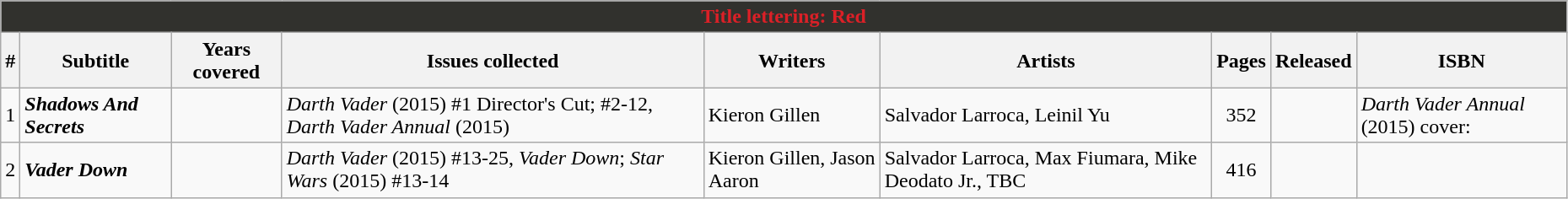<table class="wikitable sortable" width=98%>
<tr>
<th colspan=9 style="background-color: #31312D; color: #DB2027;">Title lettering: Red</th>
</tr>
<tr>
<th class="unsortable">#</th>
<th class="unsortable">Subtitle</th>
<th>Years covered</th>
<th class="unsortable">Issues collected</th>
<th class="unsortable">Writers</th>
<th class="unsortable">Artists</th>
<th class="unsortable">Pages</th>
<th>Released</th>
<th class="unsortable">ISBN</th>
</tr>
<tr>
<td>1</td>
<td><strong><em>Shadows And Secrets</em></strong></td>
<td></td>
<td><em>Darth Vader</em> (2015) #1 Director's Cut; #2-12, <em>Darth Vader Annual</em> (2015)</td>
<td>Kieron Gillen</td>
<td>Salvador Larroca, Leinil Yu</td>
<td style="text-align: center;">352</td>
<td></td>
<td><em>Darth Vader Annual</em> (2015) cover: </td>
</tr>
<tr>
<td>2</td>
<td><strong><em>Vader Down</em></strong></td>
<td></td>
<td><em>Darth Vader</em> (2015) #13-25, <em>Vader Down</em>; <em>Star Wars</em> (2015) #13-14</td>
<td>Kieron Gillen, Jason Aaron</td>
<td>Salvador Larroca, Max Fiumara, Mike Deodato Jr., TBC</td>
<td style="text-align: center;">416</td>
<td></td>
<td></td>
</tr>
</table>
